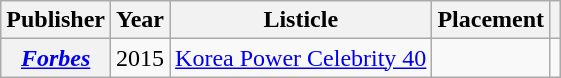<table class="wikitable plainrowheaders sortable" style="margin-right: 0;">
<tr>
<th scope="col">Publisher</th>
<th scope="col">Year</th>
<th scope="col">Listicle</th>
<th scope="col">Placement</th>
<th scope="col" class="unsortable"></th>
</tr>
<tr>
<th scope="row"><em><a href='#'>Forbes</a></em></th>
<td>2015</td>
<td><a href='#'>Korea Power Celebrity 40</a></td>
<td></td>
<td style="text-align:center;"></td>
</tr>
</table>
